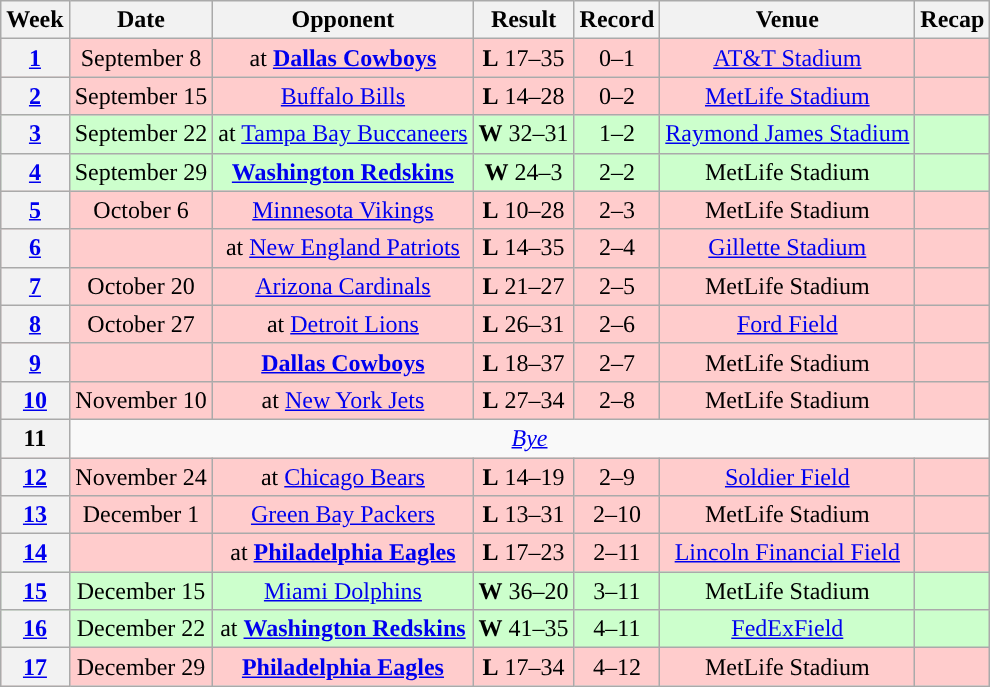<table class="wikitable" style="text-align:center">
<tr>
<th>Week</th>
<th>Date</th>
<th>Opponent</th>
<th>Result</th>
<th>Record</th>
<th>Venue</th>
<th>Recap</th>
</tr>
<tr style="background:#fcc">
<th><a href='#'>1</a></th>
<td>September 8</td>
<td>at <strong><a href='#'>Dallas Cowboys</a></strong></td>
<td><strong>L</strong> 17–35</td>
<td>0–1</td>
<td><a href='#'>AT&T Stadium</a></td>
<td></td>
</tr>
<tr style="background:#fcc">
<th><a href='#'>2</a></th>
<td>September 15</td>
<td><a href='#'>Buffalo Bills</a></td>
<td><strong>L</strong> 14–28</td>
<td>0–2</td>
<td><a href='#'>MetLife Stadium</a></td>
<td></td>
</tr>
<tr style="background:#cfc">
<th><a href='#'>3</a></th>
<td>September 22</td>
<td>at <a href='#'>Tampa Bay Buccaneers</a></td>
<td><strong>W</strong> 32–31</td>
<td>1–2</td>
<td><a href='#'>Raymond James Stadium</a></td>
<td></td>
</tr>
<tr style="background:#cfc">
<th><a href='#'>4</a></th>
<td>September 29</td>
<td><strong><a href='#'>Washington Redskins</a></strong></td>
<td><strong>W</strong> 24–3</td>
<td>2–2</td>
<td>MetLife Stadium</td>
<td></td>
</tr>
<tr style="background:#fcc">
<th><a href='#'>5</a></th>
<td>October 6</td>
<td><a href='#'>Minnesota Vikings</a></td>
<td><strong>L</strong> 10–28</td>
<td>2–3</td>
<td>MetLife Stadium</td>
<td></td>
</tr>
<tr style="background:#fcc">
<th><a href='#'>6</a></th>
<td></td>
<td>at <a href='#'>New England Patriots</a></td>
<td><strong>L</strong> 14–35</td>
<td>2–4</td>
<td><a href='#'>Gillette Stadium</a></td>
<td></td>
</tr>
<tr style="background:#fcc">
<th><a href='#'>7</a></th>
<td>October 20</td>
<td><a href='#'>Arizona Cardinals</a></td>
<td><strong>L</strong> 21–27</td>
<td>2–5</td>
<td>MetLife Stadium</td>
<td></td>
</tr>
<tr style="background:#fcc">
<th><a href='#'>8</a></th>
<td>October 27</td>
<td>at <a href='#'>Detroit Lions</a></td>
<td><strong>L</strong> 26–31</td>
<td>2–6</td>
<td><a href='#'>Ford Field</a></td>
<td></td>
</tr>
<tr style="background:#fcc">
<th><a href='#'>9</a></th>
<td></td>
<td><strong><a href='#'>Dallas Cowboys</a></strong></td>
<td><strong>L</strong> 18–37</td>
<td>2–7</td>
<td>MetLife Stadium</td>
<td></td>
</tr>
<tr style="background:#fcc">
<th><a href='#'>10</a></th>
<td>November 10</td>
<td>at <a href='#'>New York Jets</a></td>
<td><strong>L</strong> 27–34</td>
<td>2–8</td>
<td>MetLife Stadium</td>
<td></td>
</tr>
<tr>
<th>11</th>
<td colspan="6"><em><a href='#'>Bye</a></em></td>
</tr>
<tr style="background:#fcc">
<th><a href='#'>12</a></th>
<td>November 24</td>
<td>at <a href='#'>Chicago Bears</a></td>
<td><strong>L</strong> 14–19</td>
<td>2–9</td>
<td><a href='#'>Soldier Field</a></td>
<td></td>
</tr>
<tr style="background:#fcc">
<th><a href='#'>13</a></th>
<td>December 1</td>
<td><a href='#'>Green Bay Packers</a></td>
<td><strong>L</strong> 13–31</td>
<td>2–10</td>
<td>MetLife Stadium</td>
<td></td>
</tr>
<tr style="background:#fcc">
<th><a href='#'>14</a></th>
<td></td>
<td>at <strong><a href='#'>Philadelphia Eagles</a></strong></td>
<td><strong>L</strong> 17–23 </td>
<td>2–11</td>
<td><a href='#'>Lincoln Financial Field</a></td>
<td></td>
</tr>
<tr style="background:#cfc">
<th><a href='#'>15</a></th>
<td>December 15</td>
<td><a href='#'>Miami Dolphins</a></td>
<td><strong>W</strong> 36–20</td>
<td>3–11</td>
<td>MetLife Stadium</td>
<td></td>
</tr>
<tr style="background:#cfc">
<th><a href='#'>16</a></th>
<td>December 22</td>
<td>at <strong><a href='#'>Washington Redskins</a></strong></td>
<td><strong>W</strong> 41–35 </td>
<td>4–11</td>
<td><a href='#'>FedExField</a></td>
<td></td>
</tr>
<tr style="background:#fcc">
<th><a href='#'>17</a></th>
<td>December 29</td>
<td><strong><a href='#'>Philadelphia Eagles</a></strong></td>
<td><strong>L</strong> 17–34</td>
<td>4–12</td>
<td>MetLife Stadium</td>
<td></td>
</tr>
</table>
